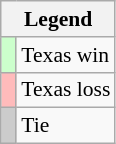<table class="wikitable" style="font-size:90%">
<tr>
<th colspan="2">Legend</th>
</tr>
<tr>
<td bgcolor="#ccffcc"> </td>
<td>Texas win</td>
</tr>
<tr>
<td bgcolor="#ffbbbb"> </td>
<td>Texas loss</td>
</tr>
<tr>
<td bgcolor="#cccccc"> </td>
<td>Tie</td>
</tr>
</table>
